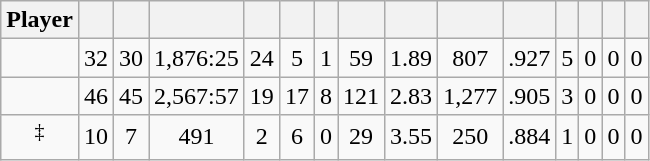<table class="wikitable sortable" style="text-align:center;">
<tr>
<th>Player</th>
<th></th>
<th></th>
<th></th>
<th></th>
<th></th>
<th></th>
<th></th>
<th></th>
<th></th>
<th></th>
<th></th>
<th></th>
<th></th>
<th></th>
</tr>
<tr>
<td></td>
<td>32</td>
<td>30</td>
<td>1,876:25</td>
<td>24</td>
<td>5</td>
<td>1</td>
<td>59</td>
<td>1.89</td>
<td>807</td>
<td>.927</td>
<td>5</td>
<td>0</td>
<td>0</td>
<td>0</td>
</tr>
<tr>
<td></td>
<td>46</td>
<td>45</td>
<td>2,567:57</td>
<td>19</td>
<td>17</td>
<td>8</td>
<td>121</td>
<td>2.83</td>
<td>1,277</td>
<td>.905</td>
<td>3</td>
<td>0</td>
<td>0</td>
<td>0</td>
</tr>
<tr>
<td> <sup>‡</sup></td>
<td>10</td>
<td>7</td>
<td>491</td>
<td>2</td>
<td>6</td>
<td>0</td>
<td>29</td>
<td>3.55</td>
<td>250</td>
<td>.884</td>
<td>1</td>
<td>0</td>
<td>0</td>
<td>0</td>
</tr>
</table>
